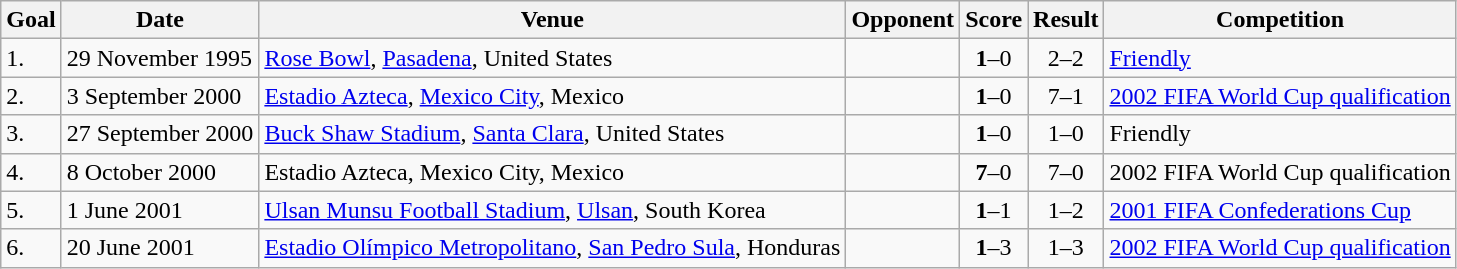<table class="wikitable plainrowheaders sortable">
<tr>
<th>Goal</th>
<th>Date</th>
<th>Venue</th>
<th>Opponent</th>
<th>Score</th>
<th>Result</th>
<th>Competition</th>
</tr>
<tr>
<td>1.</td>
<td>29 November 1995</td>
<td><a href='#'>Rose Bowl</a>, <a href='#'>Pasadena</a>, United States</td>
<td></td>
<td align=center><strong>1</strong>–0</td>
<td align=center>2–2</td>
<td><a href='#'>Friendly</a></td>
</tr>
<tr>
<td>2.</td>
<td>3 September 2000</td>
<td><a href='#'>Estadio Azteca</a>, <a href='#'>Mexico City</a>, Mexico</td>
<td></td>
<td align=center><strong>1</strong>–0</td>
<td align=center>7–1</td>
<td><a href='#'>2002 FIFA World Cup qualification</a></td>
</tr>
<tr>
<td>3.</td>
<td>27 September 2000</td>
<td><a href='#'>Buck Shaw Stadium</a>, <a href='#'>Santa Clara</a>, United States</td>
<td></td>
<td align=center><strong>1</strong>–0</td>
<td align=center>1–0</td>
<td>Friendly</td>
</tr>
<tr>
<td>4.</td>
<td>8 October 2000</td>
<td>Estadio Azteca, Mexico City, Mexico</td>
<td></td>
<td align=center><strong>7</strong>–0</td>
<td align=center>7–0</td>
<td>2002 FIFA World Cup qualification</td>
</tr>
<tr>
<td>5.</td>
<td>1 June 2001</td>
<td><a href='#'>Ulsan Munsu Football Stadium</a>, <a href='#'>Ulsan</a>, South Korea</td>
<td></td>
<td align=center><strong>1</strong>–1</td>
<td align=center>1–2</td>
<td><a href='#'>2001 FIFA Confederations Cup</a></td>
</tr>
<tr>
<td>6.</td>
<td>20 June 2001</td>
<td><a href='#'>Estadio Olímpico Metropolitano</a>, <a href='#'>San Pedro Sula</a>, Honduras</td>
<td></td>
<td align=center><strong>1</strong>–3</td>
<td align=center>1–3</td>
<td><a href='#'>2002 FIFA World Cup qualification</a></td>
</tr>
</table>
